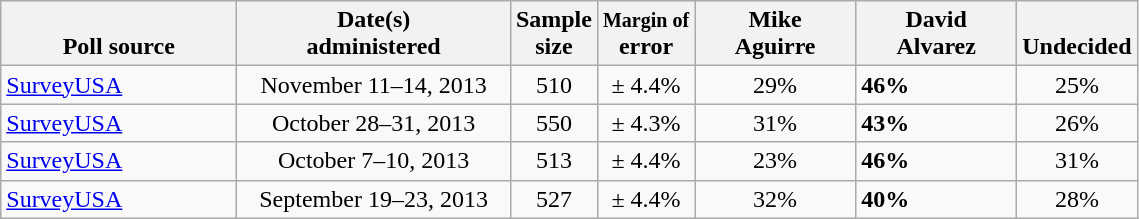<table class="wikitable">
<tr valign= bottom>
<th style="width:150px;">Poll source</th>
<th style="width:175px;">Date(s)<br>administered</th>
<th class=small>Sample<br>size</th>
<th><small>Margin of</small><br>error</th>
<th style="width:100px;">Mike<br>Aguirre</th>
<th style="width:100px;">David<br>Alvarez</th>
<th>Undecided</th>
</tr>
<tr>
<td><a href='#'>SurveyUSA</a></td>
<td align=center>November 11–14, 2013</td>
<td align=center>510</td>
<td align=center>± 4.4%</td>
<td align=center>29%</td>
<td><strong>46%</strong></td>
<td align=center>25%</td>
</tr>
<tr>
<td><a href='#'>SurveyUSA</a></td>
<td align=center>October 28–31, 2013</td>
<td align=center>550</td>
<td align=center>± 4.3%</td>
<td align=center>31%</td>
<td><strong>43%</strong></td>
<td align=center>26%</td>
</tr>
<tr>
<td><a href='#'>SurveyUSA</a></td>
<td align=center>October 7–10, 2013</td>
<td align=center>513</td>
<td align=center>± 4.4%</td>
<td align=center>23%</td>
<td><strong>46%</strong></td>
<td align=center>31%</td>
</tr>
<tr>
<td><a href='#'>SurveyUSA</a></td>
<td align=center>September 19–23, 2013</td>
<td align=center>527</td>
<td align=center>± 4.4%</td>
<td align=center>32%</td>
<td><strong>40%</strong></td>
<td align=center>28%</td>
</tr>
</table>
